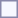<table style="border:1px solid #8888aa; background-color:#f7f8ff; padding:5px; font-size:95%; margin: 0px 12px 12px 0px;">
</table>
